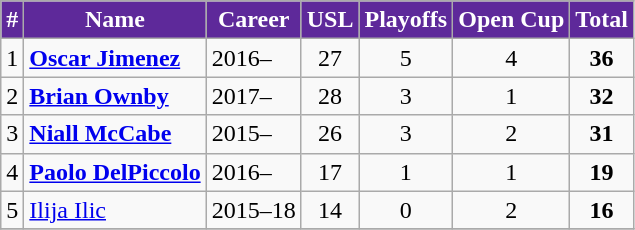<table class="wikitable" style="text-align:center;">
<tr>
<th style="background:#5E299A; color:white;" scope="col">#</th>
<th style="background:#5E299A; color:white;" scope="col">Name</th>
<th style="background:#5E299A; color:white;" scope="col">Career</th>
<th style="background:#5E299A; color:white;" scope="col">USL</th>
<th style="background:#5E299A; color:white;" scope="col">Playoffs</th>
<th style="background:#5E299A; color:white;" scope="col">Open Cup</th>
<th style="background:#5E299A; color:white;" scope="col">Total</th>
</tr>
<tr>
<td>1</td>
<td align="left"> <strong><a href='#'>Oscar Jimenez</a></strong></td>
<td align="left">2016–</td>
<td>27</td>
<td>5</td>
<td>4</td>
<td><strong>36</strong></td>
</tr>
<tr>
<td>2</td>
<td align="left"> <strong><a href='#'>Brian Ownby</a></strong></td>
<td align="left">2017–</td>
<td>28</td>
<td>3</td>
<td>1</td>
<td><strong>32</strong></td>
</tr>
<tr>
<td>3</td>
<td align="left"> <strong><a href='#'>Niall McCabe</a></strong></td>
<td align="left">2015–</td>
<td>26</td>
<td>3</td>
<td>2</td>
<td><strong>31</strong></td>
</tr>
<tr>
<td>4</td>
<td align="left"> <strong><a href='#'>Paolo DelPiccolo</a></strong></td>
<td align="left">2016–</td>
<td>17</td>
<td>1</td>
<td>1</td>
<td><strong>19</strong></td>
</tr>
<tr>
<td>5</td>
<td align="left"> <a href='#'>Ilija Ilic</a></td>
<td align="left">2015–18</td>
<td>14</td>
<td>0</td>
<td>2</td>
<td><strong>16</strong></td>
</tr>
<tr>
</tr>
</table>
